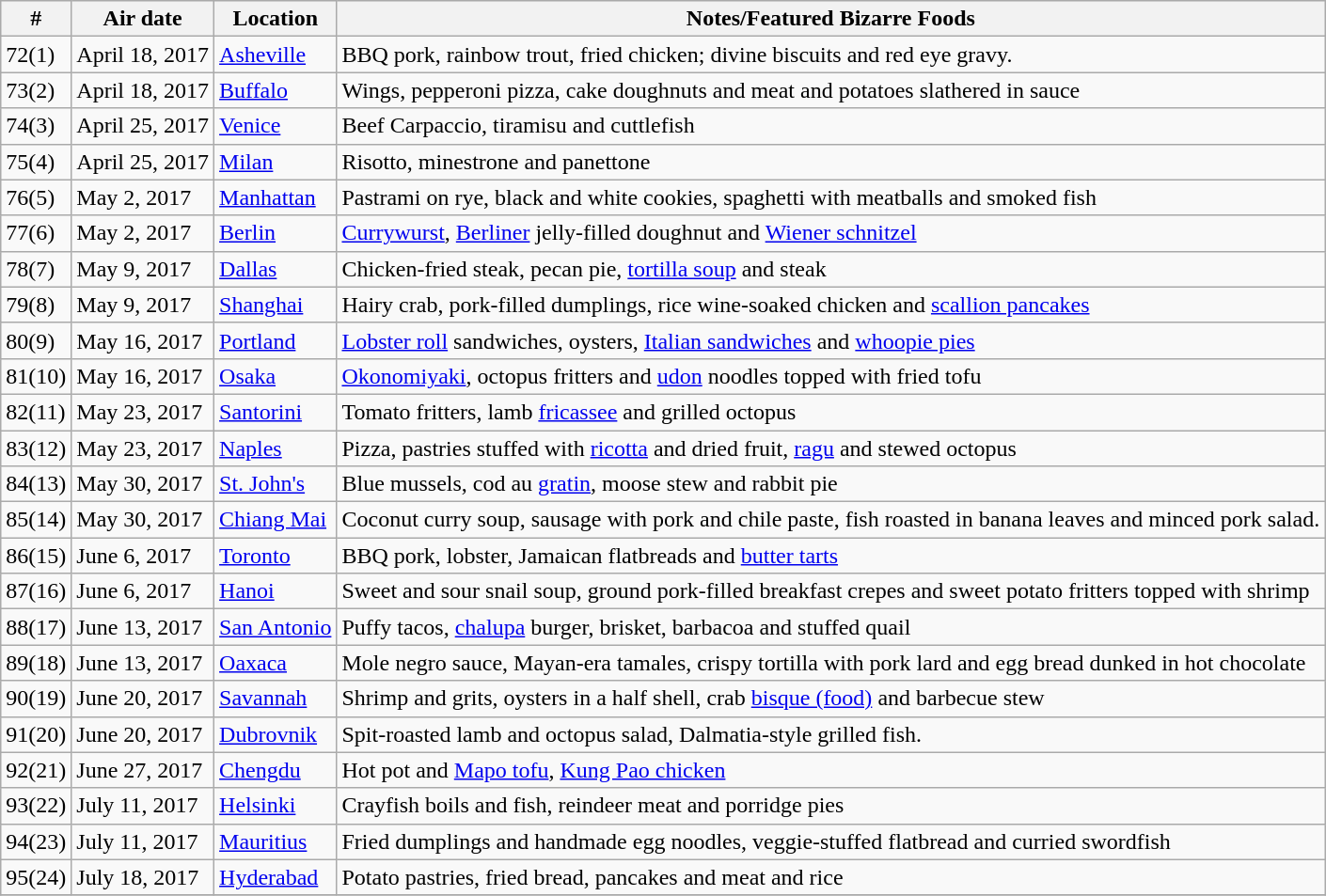<table class="wikitable">
<tr style="background:#EFEFEF">
<th>#</th>
<th>Air date</th>
<th>Location</th>
<th>Notes/Featured Bizarre Foods</th>
</tr>
<tr>
<td>72(1)</td>
<td>April 18, 2017</td>
<td><a href='#'>Asheville</a></td>
<td>BBQ pork, rainbow trout, fried chicken; divine biscuits and red eye gravy.</td>
</tr>
<tr>
<td>73(2)</td>
<td>April 18, 2017</td>
<td><a href='#'>Buffalo</a></td>
<td>Wings, pepperoni pizza, cake doughnuts and meat and potatoes slathered in sauce</td>
</tr>
<tr>
<td>74(3)</td>
<td>April 25, 2017</td>
<td><a href='#'>Venice</a></td>
<td>Beef Carpaccio, tiramisu and cuttlefish</td>
</tr>
<tr>
<td>75(4)</td>
<td>April 25, 2017</td>
<td><a href='#'>Milan</a></td>
<td>Risotto, minestrone and panettone</td>
</tr>
<tr>
<td>76(5)</td>
<td>May 2, 2017</td>
<td><a href='#'>Manhattan</a></td>
<td>Pastrami on rye, black and white cookies, spaghetti with meatballs and smoked fish</td>
</tr>
<tr>
<td>77(6)</td>
<td>May 2, 2017</td>
<td><a href='#'>Berlin</a></td>
<td><a href='#'>Currywurst</a>, <a href='#'>Berliner</a> jelly-filled doughnut and <a href='#'>Wiener schnitzel</a></td>
</tr>
<tr>
<td>78(7)</td>
<td>May 9, 2017</td>
<td><a href='#'>Dallas</a></td>
<td>Chicken-fried steak, pecan pie, <a href='#'>tortilla soup</a> and steak</td>
</tr>
<tr>
<td>79(8)</td>
<td>May 9, 2017</td>
<td><a href='#'>Shanghai</a></td>
<td>Hairy crab, pork-filled dumplings, rice wine-soaked chicken and <a href='#'>scallion pancakes</a></td>
</tr>
<tr>
<td>80(9)</td>
<td>May 16, 2017</td>
<td><a href='#'>Portland</a></td>
<td><a href='#'>Lobster roll</a> sandwiches, oysters, <a href='#'>Italian sandwiches</a> and <a href='#'>whoopie pies</a></td>
</tr>
<tr>
<td>81(10)</td>
<td>May 16, 2017</td>
<td><a href='#'>Osaka</a></td>
<td><a href='#'>Okonomiyaki</a>, octopus fritters and <a href='#'>udon</a> noodles topped with fried tofu</td>
</tr>
<tr>
<td>82(11)</td>
<td>May 23, 2017</td>
<td><a href='#'>Santorini</a></td>
<td>Tomato fritters, lamb <a href='#'>fricassee</a> and grilled octopus</td>
</tr>
<tr>
<td>83(12)</td>
<td>May 23, 2017</td>
<td><a href='#'>Naples</a></td>
<td>Pizza, pastries stuffed with <a href='#'>ricotta</a> and dried fruit, <a href='#'>ragu</a> and stewed octopus</td>
</tr>
<tr>
<td>84(13)</td>
<td>May 30, 2017</td>
<td><a href='#'>St. John's</a></td>
<td>Blue mussels, cod au <a href='#'>gratin</a>, moose stew and rabbit pie</td>
</tr>
<tr>
<td>85(14)</td>
<td>May 30, 2017</td>
<td><a href='#'>Chiang Mai</a></td>
<td>Coconut curry soup, sausage with pork and chile paste, fish roasted in banana leaves and minced pork salad.</td>
</tr>
<tr>
<td>86(15)</td>
<td>June 6, 2017</td>
<td><a href='#'>Toronto</a></td>
<td>BBQ pork, lobster, Jamaican flatbreads and <a href='#'>butter tarts</a></td>
</tr>
<tr>
<td>87(16)</td>
<td>June 6, 2017</td>
<td><a href='#'>Hanoi</a></td>
<td>Sweet and sour snail soup, ground pork-filled breakfast crepes and sweet potato fritters topped with shrimp</td>
</tr>
<tr>
<td>88(17)</td>
<td>June 13, 2017</td>
<td><a href='#'>San Antonio</a></td>
<td>Puffy tacos, <a href='#'>chalupa</a> burger, brisket, barbacoa and stuffed quail</td>
</tr>
<tr>
<td>89(18)</td>
<td>June 13, 2017</td>
<td><a href='#'>Oaxaca</a></td>
<td>Mole negro sauce, Mayan-era tamales, crispy tortilla with pork lard and egg bread dunked in hot chocolate</td>
</tr>
<tr>
<td>90(19)</td>
<td>June 20, 2017</td>
<td><a href='#'>Savannah</a></td>
<td>Shrimp and grits, oysters in a half shell, crab <a href='#'>bisque (food)</a> and barbecue stew</td>
</tr>
<tr>
<td>91(20)</td>
<td>June 20, 2017</td>
<td><a href='#'>Dubrovnik</a></td>
<td>Spit-roasted lamb and octopus salad, Dalmatia-style grilled fish.</td>
</tr>
<tr>
<td>92(21)</td>
<td>June 27, 2017</td>
<td><a href='#'>Chengdu</a></td>
<td>Hot pot and <a href='#'>Mapo tofu</a>, <a href='#'>Kung Pao chicken</a></td>
</tr>
<tr>
<td>93(22)</td>
<td>July 11, 2017</td>
<td><a href='#'>Helsinki</a></td>
<td>Crayfish boils and fish, reindeer meat and porridge pies</td>
</tr>
<tr>
<td>94(23)</td>
<td>July 11, 2017</td>
<td><a href='#'>Mauritius</a></td>
<td>Fried dumplings and handmade egg noodles, veggie-stuffed flatbread and curried swordfish</td>
</tr>
<tr>
<td>95(24)</td>
<td>July 18, 2017</td>
<td><a href='#'>Hyderabad</a></td>
<td>Potato pastries, fried bread, pancakes and meat and rice</td>
</tr>
<tr>
</tr>
</table>
